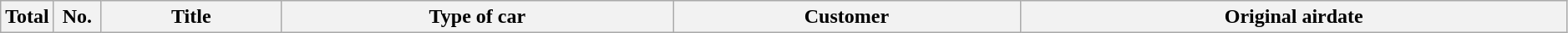<table class="wikitable plainrowheaders" style="width:99%;">
<tr>
<th style="width:30px;">Total</th>
<th style="width:30px;">No.</th>
<th>Title</th>
<th>Type of car</th>
<th>Customer</th>
<th>Original airdate<br>





</th>
</tr>
</table>
